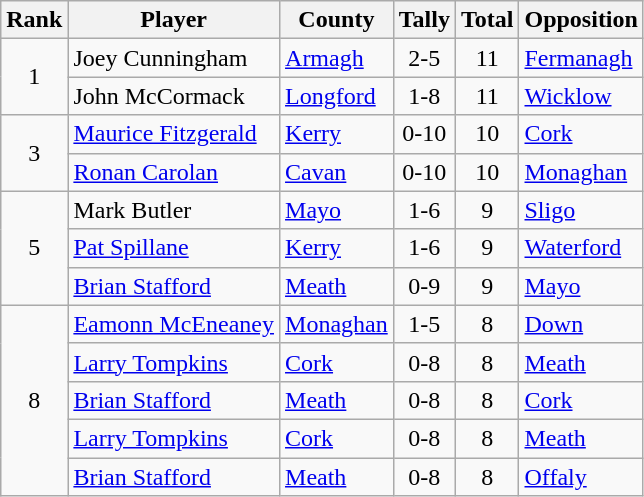<table class="wikitable">
<tr>
<th>Rank</th>
<th>Player</th>
<th>County</th>
<th>Tally</th>
<th>Total</th>
<th>Opposition</th>
</tr>
<tr>
<td rowspan=2 align=center>1</td>
<td>Joey Cunningham</td>
<td><a href='#'>Armagh</a></td>
<td align=center>2-5</td>
<td align=center>11</td>
<td><a href='#'>Fermanagh</a></td>
</tr>
<tr>
<td>John McCormack</td>
<td><a href='#'>Longford</a></td>
<td align=center>1-8</td>
<td align=center>11</td>
<td><a href='#'>Wicklow</a></td>
</tr>
<tr>
<td rowspan=2 align=center>3</td>
<td><a href='#'>Maurice Fitzgerald</a></td>
<td><a href='#'>Kerry</a></td>
<td align=center>0-10</td>
<td align=center>10</td>
<td><a href='#'>Cork</a></td>
</tr>
<tr>
<td><a href='#'>Ronan Carolan</a></td>
<td><a href='#'>Cavan</a></td>
<td align=center>0-10</td>
<td align=center>10</td>
<td><a href='#'>Monaghan</a></td>
</tr>
<tr>
<td rowspan=3 align=center>5</td>
<td>Mark Butler</td>
<td><a href='#'>Mayo</a></td>
<td align=center>1-6</td>
<td align=center>9</td>
<td><a href='#'>Sligo</a></td>
</tr>
<tr>
<td><a href='#'>Pat Spillane</a></td>
<td><a href='#'>Kerry</a></td>
<td align=center>1-6</td>
<td align=center>9</td>
<td><a href='#'>Waterford</a></td>
</tr>
<tr>
<td><a href='#'>Brian Stafford</a></td>
<td><a href='#'>Meath</a></td>
<td align=center>0-9</td>
<td align=center>9</td>
<td><a href='#'>Mayo</a></td>
</tr>
<tr>
<td rowspan=5 align=center>8</td>
<td><a href='#'>Eamonn McEneaney</a></td>
<td><a href='#'>Monaghan</a></td>
<td align=center>1-5</td>
<td align=center>8</td>
<td><a href='#'>Down</a></td>
</tr>
<tr>
<td><a href='#'>Larry Tompkins</a></td>
<td><a href='#'>Cork</a></td>
<td align=center>0-8</td>
<td align=center>8</td>
<td><a href='#'>Meath</a></td>
</tr>
<tr>
<td><a href='#'>Brian Stafford</a></td>
<td><a href='#'>Meath</a></td>
<td align=center>0-8</td>
<td align=center>8</td>
<td><a href='#'>Cork</a></td>
</tr>
<tr>
<td><a href='#'>Larry Tompkins</a></td>
<td><a href='#'>Cork</a></td>
<td align=center>0-8</td>
<td align=center>8</td>
<td><a href='#'>Meath</a></td>
</tr>
<tr>
<td><a href='#'>Brian Stafford</a></td>
<td><a href='#'>Meath</a></td>
<td align=center>0-8</td>
<td align=center>8</td>
<td><a href='#'>Offaly</a></td>
</tr>
</table>
